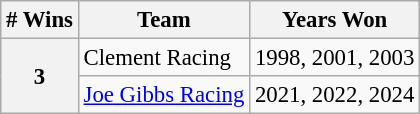<table class="wikitable" style="font-size: 95%;">
<tr>
<th># Wins</th>
<th>Team</th>
<th>Years Won</th>
</tr>
<tr>
<th rowspan="2">3</th>
<td>Clement Racing</td>
<td>1998, 2001, 2003</td>
</tr>
<tr>
<td><a href='#'>Joe Gibbs Racing</a></td>
<td>2021, 2022, 2024</td>
</tr>
</table>
